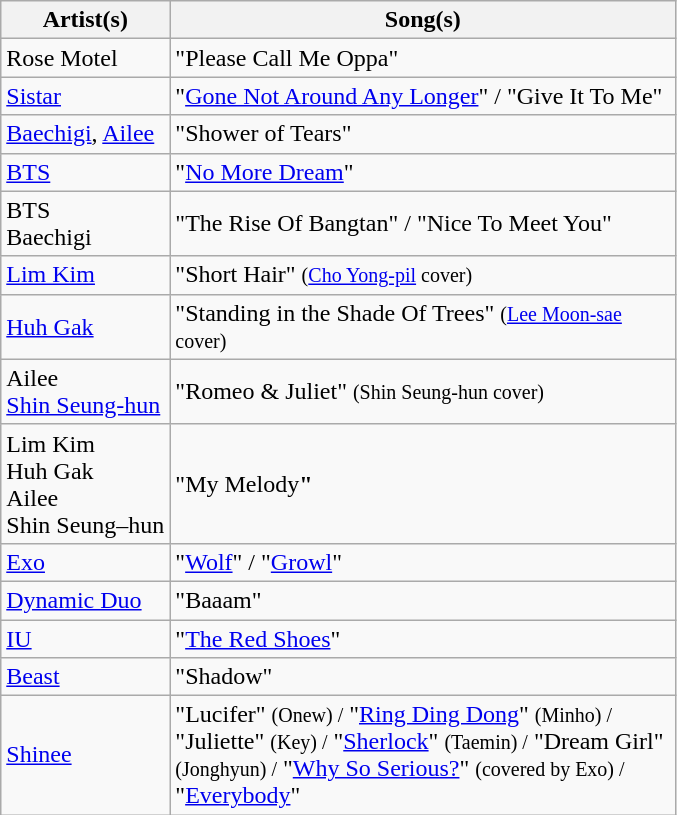<table class="wikitable">
<tr>
<th>Artist(s)</th>
<th width="330">Song(s)</th>
</tr>
<tr>
<td>Rose Motel</td>
<td>"Please Call Me Oppa"</td>
</tr>
<tr>
<td><a href='#'>Sistar</a></td>
<td>"<a href='#'>Gone Not Around Any Longer</a>" / "Give It To Me"</td>
</tr>
<tr>
<td><a href='#'>Baechigi</a>, <a href='#'>Ailee</a></td>
<td>"Shower of Tears"</td>
</tr>
<tr>
<td><a href='#'>BTS</a></td>
<td>"<a href='#'>No More Dream</a>"</td>
</tr>
<tr>
<td>BTS<br>Baechigi</td>
<td>"The Rise Of Bangtan" / "Nice To Meet You"</td>
</tr>
<tr>
<td><a href='#'>Lim Kim</a></td>
<td>"Short Hair" <small>(<a href='#'>Cho Yong-pil</a> cover)</small></td>
</tr>
<tr>
<td><a href='#'>Huh Gak</a></td>
<td>"Standing in the Shade Of Trees" <small>(<a href='#'>Lee Moon-sae</a> cover)</small></td>
</tr>
<tr>
<td>Ailee<br><a href='#'>Shin Seung-hun</a></td>
<td>"Romeo & Juliet" <small>(Shin Seung-hun cover)</small></td>
</tr>
<tr>
<td>Lim Kim<br>Huh Gak<br>Ailee<br>Shin Seung–hun</td>
<td>"My Melody<strong>"</strong></td>
</tr>
<tr>
<td><a href='#'>Exo</a></td>
<td>"<a href='#'>Wolf</a>" / "<a href='#'>Growl</a>"</td>
</tr>
<tr>
<td><a href='#'>Dynamic Duo</a></td>
<td>"Baaam"</td>
</tr>
<tr>
<td><a href='#'>IU</a></td>
<td>"<a href='#'>The Red Shoes</a>"</td>
</tr>
<tr>
<td><a href='#'>Beast</a></td>
<td>"Shadow"</td>
</tr>
<tr>
<td><a href='#'>Shinee</a></td>
<td>"Lucifer" <small>(Onew) /</small> "<a href='#'>Ring Ding Dong</a>" <small>(Minho) /</small> "Juliette" <small>(Key) /</small> "<a href='#'>Sherlock</a>" <small>(Taemin) /</small> "Dream Girl" <small>(Jonghyun) /</small> "<a href='#'>Why So Serious?</a>" <small>(covered by Exo) /</small> "<a href='#'>Everybody</a>"</td>
</tr>
</table>
